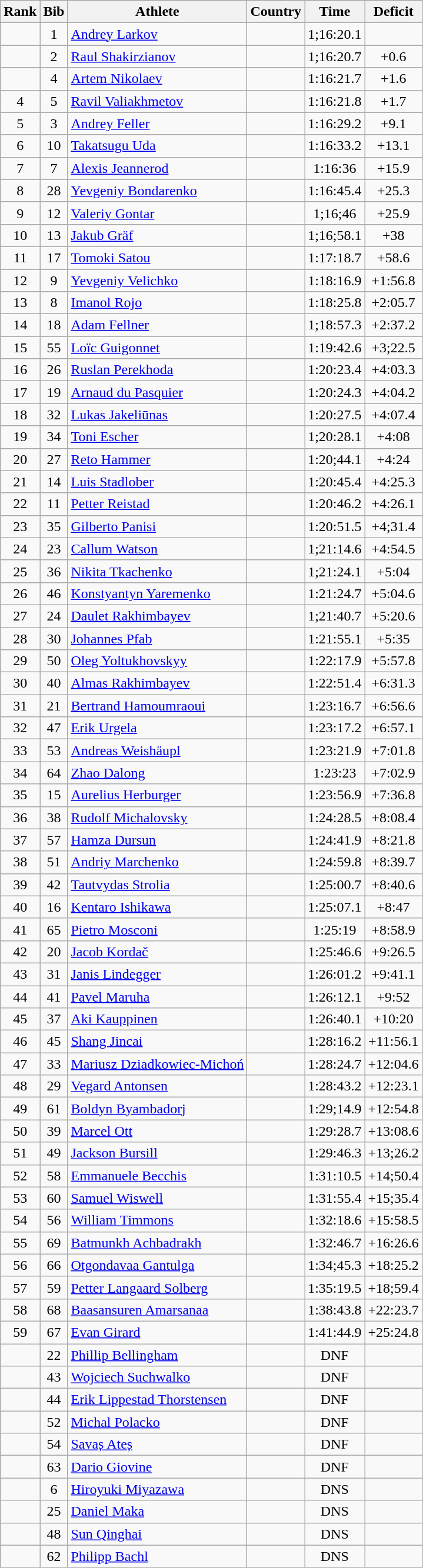<table class="wikitable sortable" style="text-align:center">
<tr>
<th>Rank</th>
<th>Bib</th>
<th>Athlete</th>
<th>Country</th>
<th>Time</th>
<th>Deficit</th>
</tr>
<tr>
<td></td>
<td>1</td>
<td align=left><a href='#'>Andrey Larkov</a></td>
<td align=left></td>
<td>1;16:20.1</td>
<td></td>
</tr>
<tr>
<td></td>
<td>2</td>
<td align=left><a href='#'>Raul Shakirzianov</a></td>
<td align=left></td>
<td>1;16:20.7</td>
<td>+0.6</td>
</tr>
<tr>
<td></td>
<td>4</td>
<td align=left><a href='#'>Artem Nikolaev</a></td>
<td align=left></td>
<td>1:16:21.7</td>
<td>+1.6</td>
</tr>
<tr>
<td>4</td>
<td>5</td>
<td align=left><a href='#'>Ravil Valiakhmetov</a></td>
<td align=left></td>
<td>1:16:21.8</td>
<td>+1.7</td>
</tr>
<tr>
<td>5</td>
<td>3</td>
<td align=left><a href='#'>Andrey Feller</a></td>
<td align=left></td>
<td>1:16:29.2</td>
<td>+9.1</td>
</tr>
<tr>
<td>6</td>
<td>10</td>
<td align=left><a href='#'>Takatsugu Uda</a></td>
<td align=left></td>
<td>1:16:33.2</td>
<td>+13.1</td>
</tr>
<tr>
<td>7</td>
<td>7</td>
<td align=left><a href='#'>Alexis Jeannerod</a></td>
<td align=left></td>
<td>1:16:36</td>
<td>+15.9</td>
</tr>
<tr>
<td>8</td>
<td>28</td>
<td align=left><a href='#'>Yevgeniy Bondarenko</a></td>
<td align=left></td>
<td>1:16:45.4</td>
<td>+25.3</td>
</tr>
<tr>
<td>9</td>
<td>12</td>
<td align=left><a href='#'>Valeriy Gontar</a></td>
<td align=left></td>
<td>1;16;46</td>
<td>+25.9</td>
</tr>
<tr>
<td>10</td>
<td>13</td>
<td align=left><a href='#'>Jakub Gräf</a></td>
<td align=left></td>
<td>1;16;58.1</td>
<td>+38</td>
</tr>
<tr>
<td>11</td>
<td>17</td>
<td align=left><a href='#'>Tomoki Satou</a></td>
<td align=left></td>
<td>1:17:18.7</td>
<td>+58.6</td>
</tr>
<tr>
<td>12</td>
<td>9</td>
<td align=left><a href='#'>Yevgeniy Velichko</a></td>
<td align=left></td>
<td>1:18:16.9</td>
<td>+1:56.8</td>
</tr>
<tr>
<td>13</td>
<td>8</td>
<td align=left><a href='#'>Imanol Rojo</a></td>
<td align=left></td>
<td>1:18:25.8</td>
<td>+2:05.7</td>
</tr>
<tr>
<td>14</td>
<td>18</td>
<td align=left><a href='#'>Adam Fellner</a></td>
<td align=left></td>
<td>1;18:57.3</td>
<td>+2:37.2</td>
</tr>
<tr>
<td>15</td>
<td>55</td>
<td align=left><a href='#'>Loïc Guigonnet</a></td>
<td align=left></td>
<td>1:19:42.6</td>
<td>+3;22.5</td>
</tr>
<tr>
<td>16</td>
<td>26</td>
<td align=left><a href='#'>Ruslan Perekhoda</a></td>
<td align=left></td>
<td>1:20:23.4</td>
<td>+4:03.3</td>
</tr>
<tr>
<td>17</td>
<td>19</td>
<td align=left><a href='#'>Arnaud du Pasquier</a></td>
<td align=left></td>
<td>1:20:24.3</td>
<td>+4:04.2</td>
</tr>
<tr>
<td>18</td>
<td>32</td>
<td align=left><a href='#'>Lukas Jakeliūnas</a></td>
<td align=left></td>
<td>1:20:27.5</td>
<td>+4:07.4</td>
</tr>
<tr>
<td>19</td>
<td>34</td>
<td align=left><a href='#'>Toni Escher</a></td>
<td align=left></td>
<td>1;20:28.1</td>
<td>+4:08</td>
</tr>
<tr>
<td>20</td>
<td>27</td>
<td align=left><a href='#'>Reto Hammer</a></td>
<td align=left></td>
<td>1:20;44.1</td>
<td>+4:24</td>
</tr>
<tr>
<td>21</td>
<td>14</td>
<td align=left><a href='#'>Luis Stadlober</a></td>
<td align=left></td>
<td>1:20:45.4</td>
<td>+4:25.3</td>
</tr>
<tr>
<td>22</td>
<td>11</td>
<td align=left><a href='#'>Petter Reistad</a></td>
<td align=left></td>
<td>1:20:46.2</td>
<td>+4:26.1</td>
</tr>
<tr>
<td>23</td>
<td>35</td>
<td align=left><a href='#'>Gilberto Panisi</a></td>
<td align=left></td>
<td>1:20:51.5</td>
<td>+4;31.4</td>
</tr>
<tr>
<td>24</td>
<td>23</td>
<td align=left><a href='#'>Callum Watson</a></td>
<td align=left></td>
<td>1;21:14.6</td>
<td>+4:54.5</td>
</tr>
<tr>
<td>25</td>
<td>36</td>
<td align=left><a href='#'>Nikita Tkachenko</a></td>
<td align=left></td>
<td>1;21:24.1</td>
<td>+5:04</td>
</tr>
<tr>
<td>26</td>
<td>46</td>
<td align=left><a href='#'>Konstyantyn Yaremenko</a></td>
<td align=left></td>
<td>1:21:24.7</td>
<td>+5:04.6</td>
</tr>
<tr>
<td>27</td>
<td>24</td>
<td align=left><a href='#'>Daulet Rakhimbayev</a></td>
<td align=left></td>
<td>1;21:40.7</td>
<td>+5:20.6</td>
</tr>
<tr>
<td>28</td>
<td>30</td>
<td align=left><a href='#'>Johannes Pfab</a></td>
<td align=left></td>
<td>1:21:55.1</td>
<td>+5:35</td>
</tr>
<tr>
<td>29</td>
<td>50</td>
<td align=left><a href='#'>Oleg Yoltukhovskyy</a></td>
<td align=left></td>
<td>1:22:17.9</td>
<td>+5:57.8</td>
</tr>
<tr>
<td>30</td>
<td>40</td>
<td align=left><a href='#'>Almas Rakhimbayev</a></td>
<td align=left></td>
<td>1:22:51.4</td>
<td>+6:31.3</td>
</tr>
<tr>
<td>31</td>
<td>21</td>
<td align=left><a href='#'>Bertrand Hamoumraoui</a></td>
<td align=left></td>
<td>1:23:16.7</td>
<td>+6:56.6</td>
</tr>
<tr>
<td>32</td>
<td>47</td>
<td align=left><a href='#'>Erik Urgela</a></td>
<td align=left></td>
<td>1:23:17.2</td>
<td>+6:57.1</td>
</tr>
<tr>
<td>33</td>
<td>53</td>
<td align=left><a href='#'>Andreas Weishäupl</a></td>
<td align=left></td>
<td>1:23:21.9</td>
<td>+7:01.8</td>
</tr>
<tr>
<td>34</td>
<td>64</td>
<td align=left><a href='#'>Zhao Dalong</a></td>
<td align=left></td>
<td>1:23:23</td>
<td>+7:02.9</td>
</tr>
<tr>
<td>35</td>
<td>15</td>
<td align=left><a href='#'>Aurelius Herburger</a></td>
<td align=left></td>
<td>1:23:56.9</td>
<td>+7:36.8</td>
</tr>
<tr>
<td>36</td>
<td>38</td>
<td align=left><a href='#'>Rudolf Michalovsky</a></td>
<td align=left></td>
<td>1:24:28.5</td>
<td>+8:08.4</td>
</tr>
<tr>
<td>37</td>
<td>57</td>
<td align=left><a href='#'>Hamza Dursun</a></td>
<td align=left></td>
<td>1:24:41.9</td>
<td>+8:21.8</td>
</tr>
<tr>
<td>38</td>
<td>51</td>
<td align=left><a href='#'>Andriy Marchenko</a></td>
<td align=left></td>
<td>1:24:59.8</td>
<td>+8:39.7</td>
</tr>
<tr>
<td>39</td>
<td>42</td>
<td align=left><a href='#'>Tautvydas Strolia</a></td>
<td align=left></td>
<td>1:25:00.7</td>
<td>+8:40.6</td>
</tr>
<tr>
<td>40</td>
<td>16</td>
<td align=left><a href='#'>Kentaro Ishikawa</a></td>
<td align=left></td>
<td>1:25:07.1</td>
<td>+8:47</td>
</tr>
<tr>
<td>41</td>
<td>65</td>
<td align=left><a href='#'>Pietro Mosconi</a></td>
<td align=left></td>
<td>1:25:19</td>
<td>+8:58.9</td>
</tr>
<tr>
<td>42</td>
<td>20</td>
<td align=left><a href='#'>Jacob Kordač</a></td>
<td align=left></td>
<td>1:25:46.6</td>
<td>+9:26.5</td>
</tr>
<tr>
<td>43</td>
<td>31</td>
<td align=left><a href='#'>Janis Lindegger</a></td>
<td align=left></td>
<td>1:26:01.2</td>
<td>+9:41.1</td>
</tr>
<tr>
<td>44</td>
<td>41</td>
<td align=left><a href='#'>Pavel Maruha</a></td>
<td align=left></td>
<td>1:26:12.1</td>
<td>+9:52</td>
</tr>
<tr>
<td>45</td>
<td>37</td>
<td align=left><a href='#'>Aki Kauppinen</a></td>
<td align=left></td>
<td>1:26:40.1</td>
<td>+10:20</td>
</tr>
<tr>
<td>46</td>
<td>45</td>
<td align=left><a href='#'>Shang Jincai</a></td>
<td align=left></td>
<td>1:28:16.2</td>
<td>+11:56.1</td>
</tr>
<tr>
<td>47</td>
<td>33</td>
<td align=left><a href='#'>Mariusz Dziadkowiec-Michoń</a></td>
<td align=left></td>
<td>1:28:24.7</td>
<td>+12:04.6</td>
</tr>
<tr>
<td>48</td>
<td>29</td>
<td align=left><a href='#'>Vegard Antonsen</a></td>
<td align=left></td>
<td>1:28:43.2</td>
<td>+12:23.1</td>
</tr>
<tr>
<td>49</td>
<td>61</td>
<td align=left><a href='#'>Boldyn Byambadorj</a></td>
<td align=left></td>
<td>1:29;14.9</td>
<td>+12:54.8</td>
</tr>
<tr>
<td>50</td>
<td>39</td>
<td align=left><a href='#'>Marcel Ott</a></td>
<td align=left></td>
<td>1:29:28.7</td>
<td>+13:08.6</td>
</tr>
<tr>
<td>51</td>
<td>49</td>
<td align=left><a href='#'>Jackson Bursill</a></td>
<td align=left></td>
<td>1:29:46.3</td>
<td>+13;26.2</td>
</tr>
<tr>
<td>52</td>
<td>58</td>
<td align=left><a href='#'>Emmanuele Becchis</a></td>
<td align=left></td>
<td>1:31:10.5</td>
<td>+14;50.4</td>
</tr>
<tr>
<td>53</td>
<td>60</td>
<td align=left><a href='#'>Samuel Wiswell</a></td>
<td align=left></td>
<td>1:31:55.4</td>
<td>+15;35.4</td>
</tr>
<tr>
<td>54</td>
<td>56</td>
<td align=left><a href='#'>William Timmons</a></td>
<td align=left></td>
<td>1:32:18.6</td>
<td>+15:58.5</td>
</tr>
<tr>
<td>55</td>
<td>69</td>
<td align=left><a href='#'>Batmunkh Achbadrakh</a></td>
<td align=left></td>
<td>1:32:46.7</td>
<td>+16:26.6</td>
</tr>
<tr>
<td>56</td>
<td>66</td>
<td align=left><a href='#'>Otgondavaa Gantulga</a></td>
<td align=left></td>
<td>1:34;45.3</td>
<td>+18:25.2</td>
</tr>
<tr>
<td>57</td>
<td>59</td>
<td align=left><a href='#'>Petter Langaard Solberg</a></td>
<td align=left></td>
<td>1:35:19.5</td>
<td>+18;59.4</td>
</tr>
<tr>
<td>58</td>
<td>68</td>
<td align=left><a href='#'>Baasansuren Amarsanaa</a></td>
<td align=left></td>
<td>1:38:43.8</td>
<td>+22:23.7</td>
</tr>
<tr>
<td>59</td>
<td>67</td>
<td align=left><a href='#'>Evan Girard</a></td>
<td align=left></td>
<td>1:41:44.9</td>
<td>+25:24.8</td>
</tr>
<tr>
<td></td>
<td>22</td>
<td align=left><a href='#'>Phillip Bellingham</a></td>
<td align=left></td>
<td>DNF</td>
<td></td>
</tr>
<tr>
<td></td>
<td>43</td>
<td align=left><a href='#'>Wojciech Suchwalko</a></td>
<td align=left></td>
<td>DNF</td>
<td></td>
</tr>
<tr>
<td></td>
<td>44</td>
<td align=left><a href='#'>Erik Lippestad Thorstensen</a></td>
<td align=left></td>
<td>DNF</td>
<td></td>
</tr>
<tr>
<td></td>
<td>52</td>
<td align=left><a href='#'>Michal Polacko</a></td>
<td align=left></td>
<td>DNF</td>
<td></td>
</tr>
<tr>
<td></td>
<td>54</td>
<td align=left><a href='#'>Savaș Ateș</a></td>
<td align=left></td>
<td>DNF</td>
<td></td>
</tr>
<tr>
<td></td>
<td>63</td>
<td align=left><a href='#'>Dario Giovine</a></td>
<td align=left></td>
<td>DNF</td>
<td></td>
</tr>
<tr>
<td></td>
<td>6</td>
<td align=left><a href='#'>Hiroyuki Miyazawa</a></td>
<td align=left></td>
<td>DNS</td>
<td></td>
</tr>
<tr>
<td></td>
<td>25</td>
<td align=left><a href='#'>Daniel Maka</a></td>
<td align=left></td>
<td>DNS</td>
<td></td>
</tr>
<tr>
<td></td>
<td>48</td>
<td align=left><a href='#'>Sun Qinghai</a></td>
<td align=left></td>
<td>DNS</td>
<td></td>
</tr>
<tr>
<td></td>
<td>62</td>
<td align=left><a href='#'>Philipp Bachl</a></td>
<td align=left></td>
<td>DNS</td>
<td></td>
</tr>
</table>
